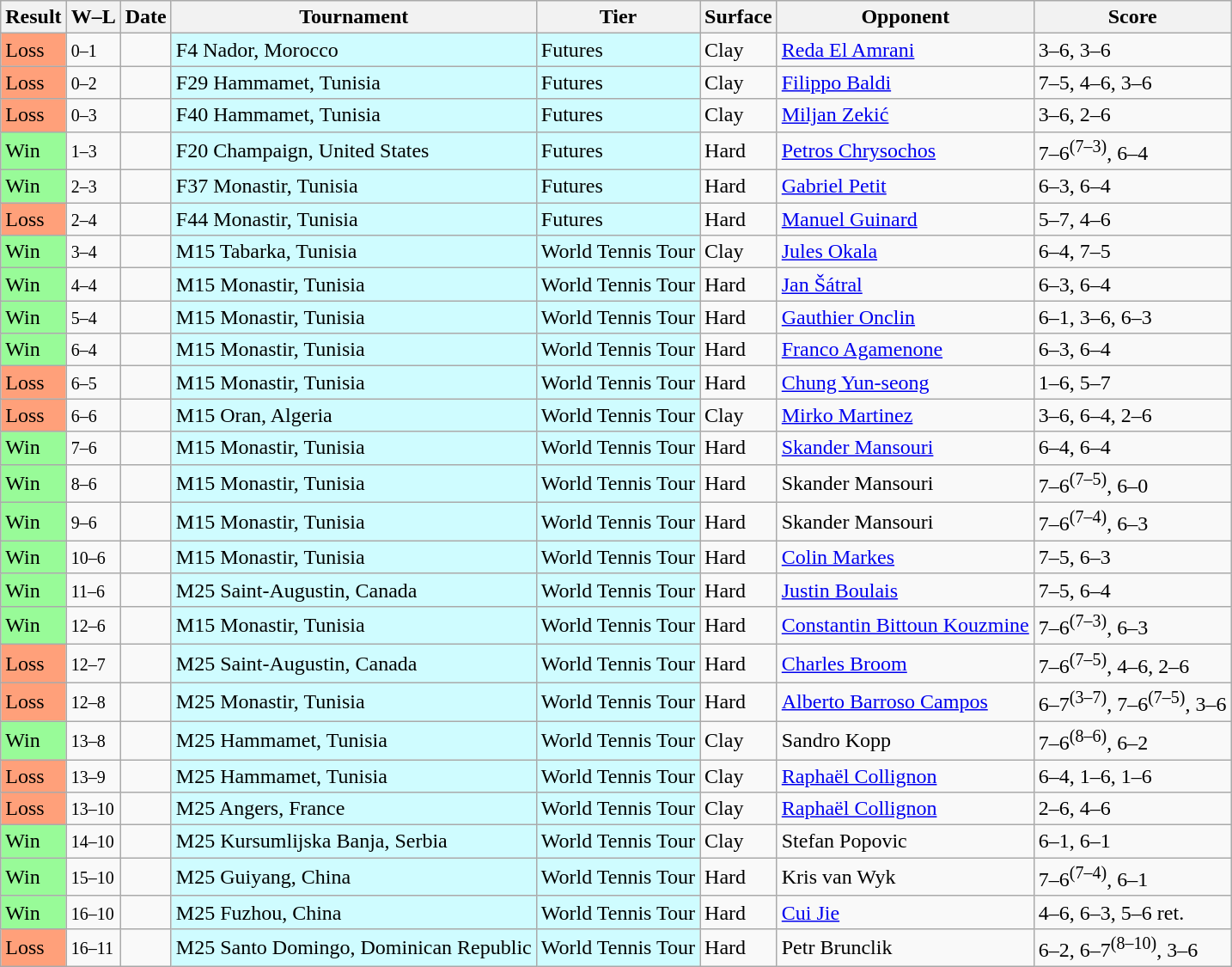<table class="sortable wikitable">
<tr>
<th>Result</th>
<th class="unsortable">W–L</th>
<th>Date</th>
<th>Tournament</th>
<th>Tier</th>
<th>Surface</th>
<th>Opponent</th>
<th class="unsortable">Score</th>
</tr>
<tr>
<td bgcolor=FFA07A>Loss</td>
<td><small>0–1</small></td>
<td></td>
<td style="background:#cffcff;">F4 Nador, Morocco</td>
<td style="background:#cffcff;">Futures</td>
<td>Clay</td>
<td> <a href='#'>Reda El Amrani</a></td>
<td>3–6, 3–6</td>
</tr>
<tr>
<td bgcolor=FFA07A>Loss</td>
<td><small>0–2</small></td>
<td></td>
<td style="background:#cffcff;">F29 Hammamet, Tunisia</td>
<td style="background:#cffcff;">Futures</td>
<td>Clay</td>
<td> <a href='#'>Filippo Baldi</a></td>
<td>7–5, 4–6, 3–6</td>
</tr>
<tr>
<td bgcolor=FFA07A>Loss</td>
<td><small>0–3</small></td>
<td></td>
<td style="background:#cffcff;">F40 Hammamet, Tunisia</td>
<td style="background:#cffcff;">Futures</td>
<td>Clay</td>
<td> <a href='#'>Miljan Zekić</a></td>
<td>3–6, 2–6</td>
</tr>
<tr>
<td bgcolor=98FB98>Win</td>
<td><small>1–3</small></td>
<td></td>
<td style="background:#cffcff;">F20 Champaign, United States</td>
<td style="background:#cffcff;">Futures</td>
<td>Hard</td>
<td> <a href='#'>Petros Chrysochos</a></td>
<td>7–6<sup>(7–3)</sup>, 6–4</td>
</tr>
<tr>
<td bgcolor=98FB98>Win</td>
<td><small>2–3</small></td>
<td></td>
<td style="background:#cffcff;">F37 Monastir, Tunisia</td>
<td style="background:#cffcff;">Futures</td>
<td>Hard</td>
<td> <a href='#'>Gabriel Petit</a></td>
<td>6–3, 6–4</td>
</tr>
<tr>
<td bgcolor=FFA07A>Loss</td>
<td><small>2–4</small></td>
<td></td>
<td style="background:#cffcff;">F44 Monastir, Tunisia</td>
<td style="background:#cffcff;">Futures</td>
<td>Hard</td>
<td> <a href='#'>Manuel Guinard</a></td>
<td>5–7, 4–6</td>
</tr>
<tr>
<td bgcolor=98FB98>Win</td>
<td><small>3–4</small></td>
<td></td>
<td style="background:#cffcff;">M15 Tabarka, Tunisia</td>
<td style="background:#cffcff;">World Tennis Tour</td>
<td>Clay</td>
<td> <a href='#'>Jules Okala</a></td>
<td>6–4, 7–5</td>
</tr>
<tr>
<td bgcolor=98FB98>Win</td>
<td><small>4–4</small></td>
<td></td>
<td style="background:#cffcff;">M15 Monastir, Tunisia</td>
<td style="background:#cffcff;">World Tennis Tour</td>
<td>Hard</td>
<td> <a href='#'>Jan Šátral</a></td>
<td>6–3, 6–4</td>
</tr>
<tr>
<td bgcolor=98FB98>Win</td>
<td><small>5–4</small></td>
<td></td>
<td style="background:#cffcff;">M15 Monastir, Tunisia</td>
<td style="background:#cffcff;">World Tennis Tour</td>
<td>Hard</td>
<td> <a href='#'>Gauthier Onclin</a></td>
<td>6–1, 3–6, 6–3</td>
</tr>
<tr>
<td bgcolor=98FB98>Win</td>
<td><small>6–4</small></td>
<td></td>
<td style="background:#cffcff;">M15 Monastir, Tunisia</td>
<td style="background:#cffcff;">World Tennis Tour</td>
<td>Hard</td>
<td> <a href='#'>Franco Agamenone</a></td>
<td>6–3, 6–4</td>
</tr>
<tr>
<td bgcolor=FFA07A>Loss</td>
<td><small>6–5</small></td>
<td></td>
<td style="background:#cffcff;">M15 Monastir, Tunisia</td>
<td style="background:#cffcff;">World Tennis Tour</td>
<td>Hard</td>
<td> <a href='#'>Chung Yun-seong</a></td>
<td>1–6, 5–7</td>
</tr>
<tr>
<td bgcolor=FFA07A>Loss</td>
<td><small>6–6</small></td>
<td></td>
<td style="background:#cffcff;">M15 Oran, Algeria</td>
<td style="background:#cffcff;">World Tennis Tour</td>
<td>Clay</td>
<td> <a href='#'>Mirko Martinez</a></td>
<td>3–6, 6–4, 2–6</td>
</tr>
<tr>
<td bgcolor=98FB98>Win</td>
<td><small>7–6</small></td>
<td></td>
<td style="background:#cffcff;">M15 Monastir, Tunisia</td>
<td style="background:#cffcff;">World Tennis Tour</td>
<td>Hard</td>
<td> <a href='#'>Skander Mansouri</a></td>
<td>6–4, 6–4</td>
</tr>
<tr>
<td bgcolor=98FB98>Win</td>
<td><small>8–6</small></td>
<td></td>
<td style="background:#cffcff;">M15 Monastir, Tunisia</td>
<td style="background:#cffcff;">World Tennis Tour</td>
<td>Hard</td>
<td> Skander Mansouri</td>
<td>7–6<sup>(7–5)</sup>, 6–0</td>
</tr>
<tr>
<td bgcolor=98FB98>Win</td>
<td><small>9–6</small></td>
<td></td>
<td style="background:#cffcff;">M15 Monastir, Tunisia</td>
<td style="background:#cffcff;">World Tennis Tour</td>
<td>Hard</td>
<td> Skander Mansouri</td>
<td>7–6<sup>(7–4)</sup>, 6–3</td>
</tr>
<tr>
<td bgcolor=98FB98>Win</td>
<td><small>10–6</small></td>
<td></td>
<td style="background:#cffcff;">M15 Monastir, Tunisia</td>
<td style="background:#cffcff;">World Tennis Tour</td>
<td>Hard</td>
<td> <a href='#'>Colin Markes</a></td>
<td>7–5, 6–3</td>
</tr>
<tr>
<td bgcolor=98FB98>Win</td>
<td><small>11–6</small></td>
<td></td>
<td style="background:#cffcff;">M25 Saint-Augustin, Canada</td>
<td style="background:#cffcff;">World Tennis Tour</td>
<td>Hard</td>
<td> <a href='#'>Justin Boulais</a></td>
<td>7–5, 6–4</td>
</tr>
<tr>
<td bgcolor=98FB98>Win</td>
<td><small>12–6</small></td>
<td></td>
<td style="background:#cffcff;">M15 Monastir, Tunisia</td>
<td style="background:#cffcff;">World Tennis Tour</td>
<td>Hard</td>
<td> <a href='#'>Constantin Bittoun Kouzmine</a></td>
<td>7–6<sup>(7–3)</sup>, 6–3</td>
</tr>
<tr>
<td bgcolor=FFA07A>Loss</td>
<td><small>12–7</small></td>
<td></td>
<td style="background:#cffcff;">M25 Saint-Augustin, Canada</td>
<td style="background:#cffcff;">World Tennis Tour</td>
<td>Hard</td>
<td> <a href='#'>Charles Broom</a></td>
<td>7–6<sup>(7–5)</sup>, 4–6, 2–6</td>
</tr>
<tr>
<td bgcolor=FFA07A>Loss</td>
<td><small>12–8</small></td>
<td></td>
<td style="background:#cffcff;">M25 Monastir, Tunisia</td>
<td style="background:#cffcff;">World Tennis Tour</td>
<td>Hard</td>
<td> <a href='#'>Alberto Barroso Campos</a></td>
<td>6–7<sup>(3–7)</sup>, 7–6<sup>(7–5)</sup>, 3–6</td>
</tr>
<tr>
<td bgcolor=98FB98>Win</td>
<td><small>13–8</small></td>
<td></td>
<td style="background:#cffcff;">M25 Hammamet, Tunisia</td>
<td style="background:#cffcff;">World Tennis Tour</td>
<td>Clay</td>
<td> Sandro Kopp</td>
<td>7–6<sup>(8–6)</sup>, 6–2</td>
</tr>
<tr>
<td bgcolor=ffa07A>Loss</td>
<td><small>13–9</small></td>
<td></td>
<td style="background:#cffcff;">M25 Hammamet, Tunisia</td>
<td style="background:#cffcff;">World Tennis Tour</td>
<td>Clay</td>
<td> <a href='#'>Raphaël Collignon</a></td>
<td>6–4, 1–6, 1–6</td>
</tr>
<tr>
<td bgcolor=ffa07A>Loss</td>
<td><small>13–10</small></td>
<td></td>
<td style="background:#cffcff;">M25 Angers, France</td>
<td style="background:#cffcff;">World Tennis Tour</td>
<td>Clay</td>
<td> <a href='#'>Raphaël Collignon</a></td>
<td>2–6, 4–6</td>
</tr>
<tr>
<td bgcolor=98FB98>Win</td>
<td><small>14–10</small></td>
<td></td>
<td style="background:#cffcff;">M25 Kursumlijska Banja, Serbia</td>
<td style="background:#cffcff;">World Tennis Tour</td>
<td>Clay</td>
<td> Stefan Popovic</td>
<td>6–1, 6–1</td>
</tr>
<tr>
<td bgcolor=98FB98>Win</td>
<td><small>15–10</small></td>
<td></td>
<td style="background:#cffcff;">M25 Guiyang, China</td>
<td style="background:#cffcff;">World Tennis Tour</td>
<td>Hard</td>
<td> Kris van Wyk</td>
<td>7–6<sup>(7–4)</sup>, 6–1</td>
</tr>
<tr>
<td bgcolor=98FB98>Win</td>
<td><small>16–10</small></td>
<td></td>
<td style="background:#cffcff;">M25 Fuzhou, China</td>
<td style="background:#cffcff;">World Tennis Tour</td>
<td>Hard</td>
<td> <a href='#'>Cui Jie</a></td>
<td>4–6, 6–3, 5–6 ret.</td>
</tr>
<tr>
<td bgcolor=FFA07A>Loss</td>
<td><small>16–11</small></td>
<td></td>
<td style="background:#cffcff;">M25 Santo Domingo, Dominican Republic</td>
<td style="background:#cffcff;">World Tennis Tour</td>
<td>Hard</td>
<td> Petr Brunclik</td>
<td>6–2, 6–7<sup>(8–10)</sup>, 3–6</td>
</tr>
</table>
